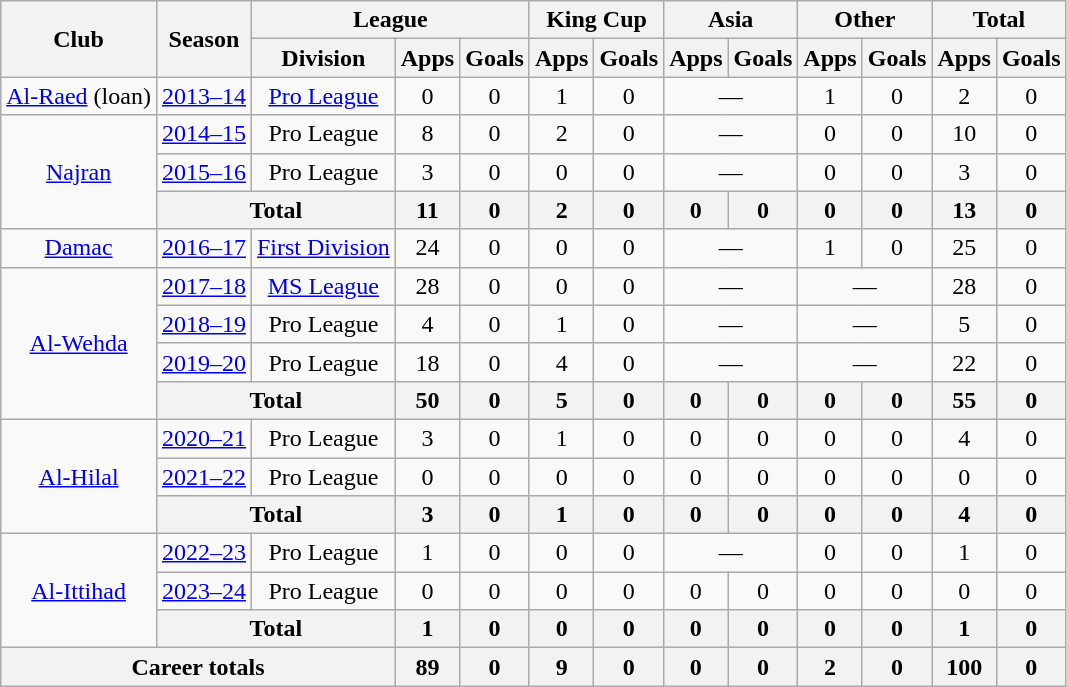<table class="wikitable" style="text-align: center">
<tr>
<th rowspan=2>Club</th>
<th rowspan=2>Season</th>
<th colspan=3>League</th>
<th colspan=2>King Cup</th>
<th colspan=2>Asia</th>
<th colspan=2>Other</th>
<th colspan=2>Total</th>
</tr>
<tr>
<th>Division</th>
<th>Apps</th>
<th>Goals</th>
<th>Apps</th>
<th>Goals</th>
<th>Apps</th>
<th>Goals</th>
<th>Apps</th>
<th>Goals</th>
<th>Apps</th>
<th>Goals</th>
</tr>
<tr>
<td rowspan=1><a href='#'>Al-Raed</a> (loan)</td>
<td><a href='#'>2013–14</a></td>
<td><a href='#'>Pro League</a></td>
<td>0</td>
<td>0</td>
<td>1</td>
<td>0</td>
<td colspan=2>—</td>
<td>1</td>
<td>0</td>
<td>2</td>
<td>0</td>
</tr>
<tr>
<td rowspan=3><a href='#'>Najran</a></td>
<td><a href='#'>2014–15</a></td>
<td>Pro League</td>
<td>8</td>
<td>0</td>
<td>2</td>
<td>0</td>
<td colspan=2>—</td>
<td>0</td>
<td>0</td>
<td>10</td>
<td>0</td>
</tr>
<tr>
<td><a href='#'>2015–16</a></td>
<td>Pro League</td>
<td>3</td>
<td>0</td>
<td>0</td>
<td>0</td>
<td colspan=2>—</td>
<td>0</td>
<td>0</td>
<td>3</td>
<td>0</td>
</tr>
<tr>
<th colspan="2">Total</th>
<th>11</th>
<th>0</th>
<th>2</th>
<th>0</th>
<th>0</th>
<th>0</th>
<th>0</th>
<th>0</th>
<th>13</th>
<th>0</th>
</tr>
<tr>
<td rowspan=1><a href='#'>Damac</a></td>
<td><a href='#'>2016–17</a></td>
<td><a href='#'>First Division</a></td>
<td>24</td>
<td>0</td>
<td>0</td>
<td>0</td>
<td colspan=2>—</td>
<td>1</td>
<td>0</td>
<td>25</td>
<td>0</td>
</tr>
<tr>
<td rowspan=4><a href='#'>Al-Wehda</a></td>
<td><a href='#'>2017–18</a></td>
<td><a href='#'>MS League</a></td>
<td>28</td>
<td>0</td>
<td>0</td>
<td>0</td>
<td colspan=2>—</td>
<td colspan=2>—</td>
<td>28</td>
<td>0</td>
</tr>
<tr>
<td><a href='#'>2018–19</a></td>
<td>Pro League</td>
<td>4</td>
<td>0</td>
<td>1</td>
<td>0</td>
<td colspan=2>—</td>
<td colspan=2>—</td>
<td>5</td>
<td>0</td>
</tr>
<tr>
<td><a href='#'>2019–20</a></td>
<td>Pro League</td>
<td>18</td>
<td>0</td>
<td>4</td>
<td>0</td>
<td colspan=2>—</td>
<td colspan=2>—</td>
<td>22</td>
<td>0</td>
</tr>
<tr>
<th colspan="2">Total</th>
<th>50</th>
<th>0</th>
<th>5</th>
<th>0</th>
<th>0</th>
<th>0</th>
<th>0</th>
<th>0</th>
<th>55</th>
<th>0</th>
</tr>
<tr>
<td rowspan=3><a href='#'>Al-Hilal</a></td>
<td><a href='#'>2020–21</a></td>
<td>Pro League</td>
<td>3</td>
<td>0</td>
<td>1</td>
<td>0</td>
<td>0</td>
<td>0</td>
<td>0</td>
<td>0</td>
<td>4</td>
<td>0</td>
</tr>
<tr>
<td><a href='#'>2021–22</a></td>
<td>Pro League</td>
<td>0</td>
<td>0</td>
<td>0</td>
<td>0</td>
<td>0</td>
<td>0</td>
<td>0</td>
<td>0</td>
<td>0</td>
<td>0</td>
</tr>
<tr>
<th colspan="2">Total</th>
<th>3</th>
<th>0</th>
<th>1</th>
<th>0</th>
<th>0</th>
<th>0</th>
<th>0</th>
<th>0</th>
<th>4</th>
<th>0</th>
</tr>
<tr>
<td rowspan=3><a href='#'>Al-Ittihad</a></td>
<td><a href='#'>2022–23</a></td>
<td>Pro League</td>
<td>1</td>
<td>0</td>
<td>0</td>
<td>0</td>
<td colspan=2>—</td>
<td>0</td>
<td>0</td>
<td>1</td>
<td>0</td>
</tr>
<tr>
<td><a href='#'>2023–24</a></td>
<td>Pro League</td>
<td>0</td>
<td>0</td>
<td>0</td>
<td>0</td>
<td>0</td>
<td>0</td>
<td>0</td>
<td>0</td>
<td>0</td>
<td>0</td>
</tr>
<tr>
<th colspan="2">Total</th>
<th>1</th>
<th>0</th>
<th>0</th>
<th>0</th>
<th>0</th>
<th>0</th>
<th>0</th>
<th>0</th>
<th>1</th>
<th>0</th>
</tr>
<tr>
<th colspan=3>Career totals</th>
<th>89</th>
<th>0</th>
<th>9</th>
<th>0</th>
<th>0</th>
<th>0</th>
<th>2</th>
<th>0</th>
<th>100</th>
<th>0</th>
</tr>
</table>
